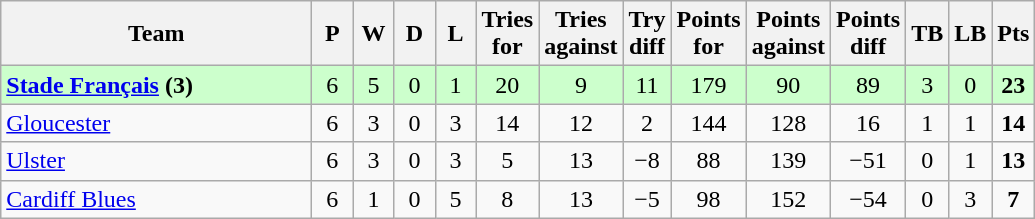<table class="wikitable" style="text-align: center;">
<tr>
<th width="200">Team</th>
<th width="20">P</th>
<th width="20">W</th>
<th width="20">D</th>
<th width="20">L</th>
<th width="20">Tries for</th>
<th width="20">Tries against</th>
<th width="20">Try diff</th>
<th width="20">Points for</th>
<th width="20">Points against</th>
<th width="25">Points diff</th>
<th width="20">TB</th>
<th width="20">LB</th>
<th width="20">Pts</th>
</tr>
<tr bgcolor=#ccffcc>
<td align=left> <strong><a href='#'>Stade Français</a> (3)</strong></td>
<td>6</td>
<td>5</td>
<td>0</td>
<td>1</td>
<td>20</td>
<td>9</td>
<td>11</td>
<td>179</td>
<td>90</td>
<td>89</td>
<td>3</td>
<td>0</td>
<td><strong>23</strong></td>
</tr>
<tr>
<td align=left> <a href='#'>Gloucester</a></td>
<td>6</td>
<td>3</td>
<td>0</td>
<td>3</td>
<td>14</td>
<td>12</td>
<td>2</td>
<td>144</td>
<td>128</td>
<td>16</td>
<td>1</td>
<td>1</td>
<td><strong>14</strong></td>
</tr>
<tr>
<td align=left> <a href='#'>Ulster</a></td>
<td>6</td>
<td>3</td>
<td>0</td>
<td>3</td>
<td>5</td>
<td>13</td>
<td>−8</td>
<td>88</td>
<td>139</td>
<td>−51</td>
<td>0</td>
<td>1</td>
<td><strong>13</strong></td>
</tr>
<tr>
<td align=left> <a href='#'>Cardiff Blues</a></td>
<td>6</td>
<td>1</td>
<td>0</td>
<td>5</td>
<td>8</td>
<td>13</td>
<td>−5</td>
<td>98</td>
<td>152</td>
<td>−54</td>
<td>0</td>
<td>3</td>
<td><strong>7</strong></td>
</tr>
</table>
